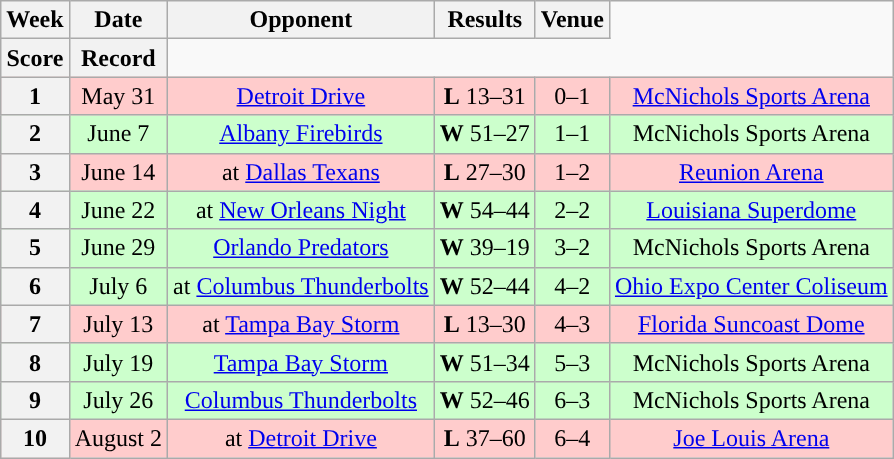<table class="wikitable" style="text-align:center">
<tr>
<th>Week</th>
<th>Date</th>
<th>Opponent</th>
<th>Results</th>
<th>Venue</th>
</tr>
<tr>
<th>Score</th>
<th>Record</th>
</tr>
<tr style="background:#fcc">
<th>1</th>
<td>May 31</td>
<td><a href='#'>Detroit Drive</a></td>
<td><strong>L</strong> 13–31</td>
<td>0–1</td>
<td><a href='#'>McNichols Sports Arena</a></td>
</tr>
<tr style="background:#cfc">
<th>2</th>
<td>June 7</td>
<td><a href='#'>Albany Firebirds</a></td>
<td><strong>W</strong> 51–27</td>
<td>1–1</td>
<td>McNichols Sports Arena</td>
</tr>
<tr style="background:#fcc">
<th>3</th>
<td>June 14</td>
<td>at <a href='#'>Dallas Texans</a></td>
<td><strong>L</strong> 27–30</td>
<td>1–2</td>
<td><a href='#'>Reunion Arena</a></td>
</tr>
<tr style="background:#cfc">
<th>4</th>
<td>June 22</td>
<td>at <a href='#'>New Orleans Night</a></td>
<td><strong>W</strong> 54–44</td>
<td>2–2</td>
<td><a href='#'>Louisiana Superdome</a></td>
</tr>
<tr style="background:#cfc">
<th>5</th>
<td>June 29</td>
<td><a href='#'>Orlando Predators</a></td>
<td><strong>W</strong> 39–19</td>
<td>3–2</td>
<td>McNichols Sports Arena</td>
</tr>
<tr style="background:#cfc">
<th>6</th>
<td>July 6</td>
<td>at <a href='#'>Columbus Thunderbolts</a></td>
<td><strong>W</strong> 52–44</td>
<td>4–2</td>
<td><a href='#'>Ohio Expo Center Coliseum</a></td>
</tr>
<tr style="background:#fcc">
<th>7</th>
<td>July 13</td>
<td>at <a href='#'>Tampa Bay Storm</a></td>
<td><strong>L</strong> 13–30</td>
<td>4–3</td>
<td><a href='#'>Florida Suncoast Dome</a></td>
</tr>
<tr style="background:#cfc">
<th>8</th>
<td>July 19</td>
<td><a href='#'>Tampa Bay Storm</a></td>
<td><strong>W</strong> 51–34</td>
<td>5–3</td>
<td>McNichols Sports Arena</td>
</tr>
<tr style="background:#cfc">
<th>9</th>
<td>July 26</td>
<td><a href='#'>Columbus Thunderbolts</a></td>
<td><strong>W</strong> 52–46</td>
<td>6–3</td>
<td>McNichols Sports Arena</td>
</tr>
<tr style="background:#fcc">
<th>10</th>
<td>August 2</td>
<td>at <a href='#'>Detroit Drive</a></td>
<td><strong>L</strong> 37–60</td>
<td>6–4</td>
<td><a href='#'>Joe Louis Arena</a></td>
</tr>
</table>
